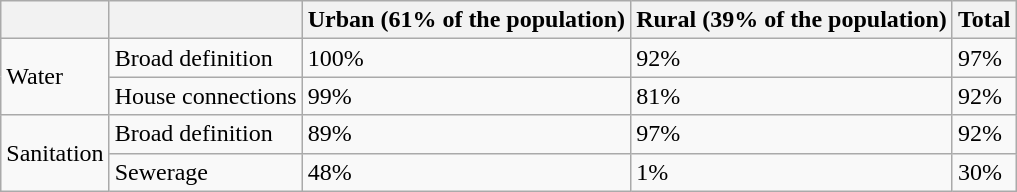<table class="wikitable">
<tr>
<th></th>
<th></th>
<th>Urban (61% of the population)</th>
<th>Rural (39% of the population)</th>
<th>Total</th>
</tr>
<tr>
<td rowspan="2">Water</td>
<td>Broad definition</td>
<td>100%</td>
<td>92%</td>
<td>97%</td>
</tr>
<tr>
<td>House connections</td>
<td>99%</td>
<td>81%</td>
<td>92%</td>
</tr>
<tr>
<td rowspan="2">Sanitation</td>
<td>Broad definition</td>
<td>89%</td>
<td>97%</td>
<td>92%</td>
</tr>
<tr>
<td>Sewerage</td>
<td>48%</td>
<td>1%</td>
<td>30%</td>
</tr>
</table>
